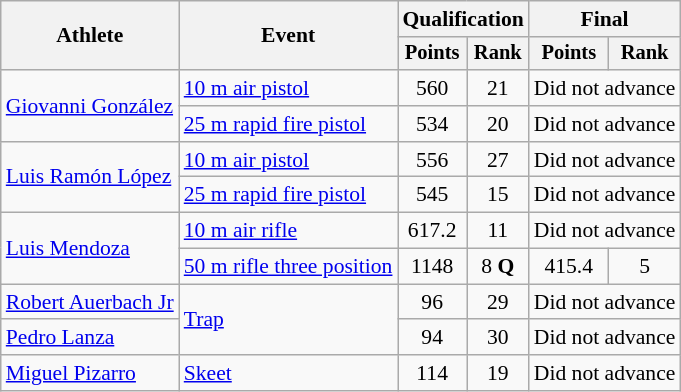<table class=wikitable style=font-size:90%;text-align:center>
<tr>
<th rowspan=2>Athlete</th>
<th rowspan=2>Event</th>
<th colspan=2>Qualification</th>
<th colspan=2>Final</th>
</tr>
<tr style=font-size:95%>
<th>Points</th>
<th>Rank</th>
<th>Points</th>
<th>Rank</th>
</tr>
<tr>
<td align=left rowspan=2><a href='#'>Giovanni González</a></td>
<td align=left><a href='#'>10 m air pistol</a></td>
<td>560</td>
<td>21</td>
<td colspan=2>Did not advance</td>
</tr>
<tr>
<td align=left><a href='#'>25 m rapid fire pistol</a></td>
<td>534</td>
<td>20</td>
<td colspan=2>Did not advance</td>
</tr>
<tr>
<td align=left rowspan=2><a href='#'>Luis Ramón López</a></td>
<td align=left><a href='#'>10 m air pistol</a></td>
<td>556</td>
<td>27</td>
<td colspan=2>Did not advance</td>
</tr>
<tr>
<td align=left><a href='#'>25 m rapid fire pistol</a></td>
<td>545</td>
<td>15</td>
<td colspan=2>Did not advance</td>
</tr>
<tr>
<td align=left rowspan=2><a href='#'>Luis Mendoza</a></td>
<td align=left><a href='#'>10 m air rifle</a></td>
<td>617.2</td>
<td>11</td>
<td colspan=2>Did not advance</td>
</tr>
<tr>
<td align=left><a href='#'>50 m rifle three position</a></td>
<td>1148</td>
<td>8 <strong>Q</strong></td>
<td>415.4</td>
<td>5</td>
</tr>
<tr>
<td align=left><a href='#'>Robert Auerbach Jr</a></td>
<td align=left rowspan=2><a href='#'>Trap</a></td>
<td>96</td>
<td>29</td>
<td colspan=2>Did not advance</td>
</tr>
<tr>
<td align=left><a href='#'>Pedro Lanza</a></td>
<td>94</td>
<td>30</td>
<td colspan=2>Did not advance</td>
</tr>
<tr>
<td align=left><a href='#'>Miguel Pizarro</a></td>
<td align=left><a href='#'>Skeet</a></td>
<td>114</td>
<td>19</td>
<td colspan=2>Did not advance</td>
</tr>
</table>
